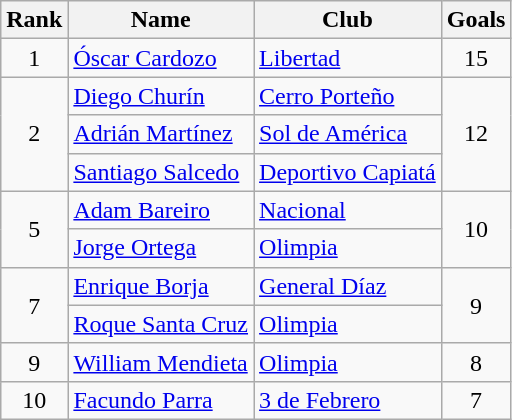<table class="wikitable" border="1">
<tr>
<th>Rank</th>
<th>Name</th>
<th>Club</th>
<th>Goals</th>
</tr>
<tr>
<td align=center>1</td>
<td> <a href='#'>Óscar Cardozo</a></td>
<td><a href='#'>Libertad</a></td>
<td align=center>15</td>
</tr>
<tr>
<td rowspan=3 align=center>2</td>
<td> <a href='#'>Diego Churín</a></td>
<td><a href='#'>Cerro Porteño</a></td>
<td rowspan=3 align=center>12</td>
</tr>
<tr>
<td> <a href='#'>Adrián Martínez</a></td>
<td><a href='#'>Sol de América</a></td>
</tr>
<tr>
<td> <a href='#'>Santiago Salcedo</a></td>
<td><a href='#'>Deportivo Capiatá</a></td>
</tr>
<tr>
<td rowspan=2 align=center>5</td>
<td> <a href='#'>Adam Bareiro</a></td>
<td><a href='#'>Nacional</a></td>
<td rowspan=2 align=center>10</td>
</tr>
<tr>
<td> <a href='#'>Jorge Ortega</a></td>
<td><a href='#'>Olimpia</a></td>
</tr>
<tr>
<td rowspan=2 align=center>7</td>
<td> <a href='#'>Enrique Borja</a></td>
<td><a href='#'>General Díaz</a></td>
<td rowspan=2 align=center>9</td>
</tr>
<tr>
<td> <a href='#'>Roque Santa Cruz</a></td>
<td><a href='#'>Olimpia</a></td>
</tr>
<tr>
<td align=center>9</td>
<td> <a href='#'>William Mendieta</a></td>
<td><a href='#'>Olimpia</a></td>
<td align=center>8</td>
</tr>
<tr>
<td align=center>10</td>
<td> <a href='#'>Facundo Parra</a></td>
<td><a href='#'>3 de Febrero</a></td>
<td align=center>7</td>
</tr>
</table>
